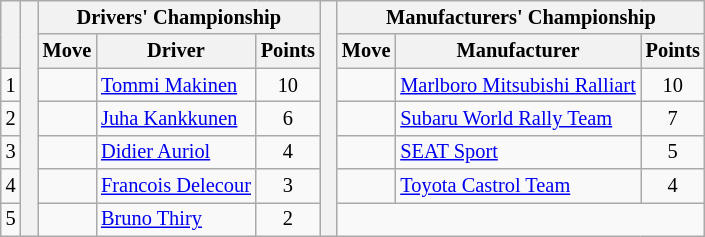<table class="wikitable" style="font-size:85%;">
<tr>
<th rowspan="2"></th>
<th rowspan="7" style="width:5px;"></th>
<th colspan="3">Drivers' Championship</th>
<th rowspan="7" style="width:5px;"></th>
<th colspan="3" nowrap>Manufacturers' Championship</th>
</tr>
<tr>
<th>Move</th>
<th>Driver</th>
<th>Points</th>
<th>Move</th>
<th>Manufacturer</th>
<th>Points</th>
</tr>
<tr>
<td align="center">1</td>
<td align="center"></td>
<td> <a href='#'>Tommi Makinen</a></td>
<td align="center">10</td>
<td align="center"></td>
<td> <a href='#'>Marlboro Mitsubishi Ralliart</a></td>
<td align="center">10</td>
</tr>
<tr>
<td align="center">2</td>
<td align="center"></td>
<td> <a href='#'>Juha Kankkunen</a></td>
<td align="center">6</td>
<td align="center"></td>
<td> <a href='#'>Subaru World Rally Team</a></td>
<td align="center">7</td>
</tr>
<tr>
<td align="center">3</td>
<td align="center"></td>
<td> <a href='#'>Didier Auriol</a></td>
<td align="center">4</td>
<td align="center"></td>
<td> <a href='#'>SEAT Sport</a></td>
<td align="center">5</td>
</tr>
<tr>
<td align="center">4</td>
<td align="center"></td>
<td> <a href='#'>Francois Delecour</a></td>
<td align="center">3</td>
<td align="center"></td>
<td> <a href='#'>Toyota Castrol Team</a></td>
<td align="center">4</td>
</tr>
<tr>
<td align="center">5</td>
<td align="center"></td>
<td> <a href='#'>Bruno Thiry</a></td>
<td align="center">2</td>
</tr>
</table>
